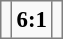<table bgcolor="#f9f9f9" cellpadding="3" cellspacing="0" border="1" style="font-size: 95%; border: gray solid 1px; border-collapse: collapse; background: #f9f9f9;">
<tr>
<td><strong></strong></td>
<td align="center"><strong>6:1</strong></td>
<td></td>
</tr>
</table>
